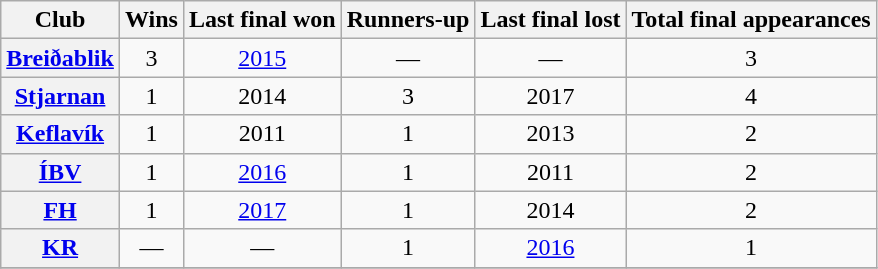<table class="wikitable sortable plainrowheaders" style="text-align: center;">
<tr>
<th scope="col">Club</th>
<th scope="col">Wins</th>
<th scope="col">Last final won</th>
<th scope="col">Runners-up</th>
<th scope="col">Last final lost</th>
<th scope="col">Total final appearances</th>
</tr>
<tr>
<th scope="row"><a href='#'>Breiðablik</a></th>
<td>3</td>
<td><a href='#'>2015</a></td>
<td>—</td>
<td>—</td>
<td>3</td>
</tr>
<tr>
<th scope="row"><a href='#'>Stjarnan</a></th>
<td>1</td>
<td>2014</td>
<td>3</td>
<td>2017</td>
<td>4</td>
</tr>
<tr>
<th scope="row"><a href='#'>Keflavík</a></th>
<td>1</td>
<td>2011</td>
<td>1</td>
<td>2013</td>
<td>2</td>
</tr>
<tr>
<th scope="row"><a href='#'>ÍBV</a></th>
<td>1</td>
<td><a href='#'>2016</a></td>
<td>1</td>
<td>2011</td>
<td>2</td>
</tr>
<tr>
<th scope="row"><a href='#'>FH</a></th>
<td>1</td>
<td><a href='#'>2017</a></td>
<td>1</td>
<td>2014</td>
<td>2</td>
</tr>
<tr>
<th scope="row"><a href='#'>KR</a></th>
<td>—</td>
<td>—</td>
<td>1</td>
<td><a href='#'>2016</a></td>
<td>1</td>
</tr>
<tr>
</tr>
</table>
